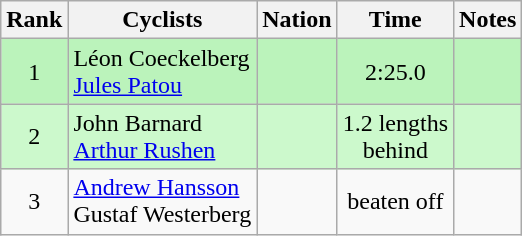<table class="wikitable sortable">
<tr>
<th>Rank</th>
<th>Cyclists</th>
<th>Nation</th>
<th>Time</th>
<th>Notes</th>
</tr>
<tr bgcolor=bbf3bb>
<td align=center>1</td>
<td>Léon Coeckelberg <br> <a href='#'>Jules Patou</a></td>
<td></td>
<td align=center>2:25.0</td>
<td align=center></td>
</tr>
<tr bgcolor=ccf9cc>
<td align=center>2</td>
<td>John Barnard <br> <a href='#'>Arthur Rushen</a></td>
<td></td>
<td align=center>1.2 lengths<br>behind</td>
<td align=center></td>
</tr>
<tr>
<td align=center>3</td>
<td><a href='#'>Andrew Hansson</a> <br> Gustaf Westerberg</td>
<td></td>
<td align=center>beaten off</td>
<td></td>
</tr>
</table>
